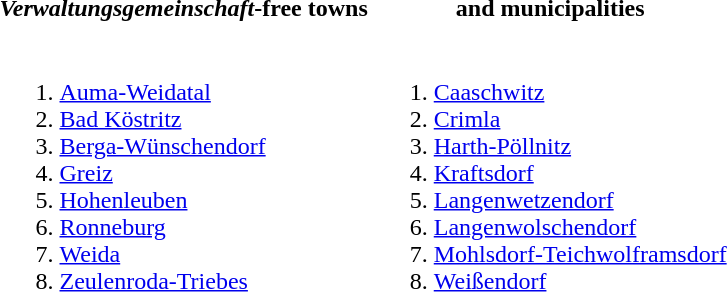<table>
<tr ---->
<th><em>Verwaltungsgemeinschaft</em>-free towns</th>
<th>and municipalities</th>
</tr>
<tr>
<td valign=top><br><ol><li><a href='#'>Auma-Weidatal</a></li><li><a href='#'>Bad Köstritz</a></li><li><a href='#'>Berga-Wünschendorf</a></li><li><a href='#'>Greiz</a></li><li><a href='#'>Hohenleuben</a></li><li><a href='#'>Ronneburg</a></li><li><a href='#'>Weida</a></li><li><a href='#'>Zeulenroda-Triebes</a></li></ol></td>
<td valign=top><br><ol><li><a href='#'>Caaschwitz</a></li><li><a href='#'>Crimla</a></li><li><a href='#'>Harth-Pöllnitz</a></li><li><a href='#'>Kraftsdorf</a></li><li><a href='#'>Langenwetzendorf</a></li><li><a href='#'>Langenwolschendorf</a></li><li><a href='#'>Mohlsdorf-Teichwolframsdorf</a></li><li><a href='#'>Weißendorf</a></li></ol></td>
</tr>
</table>
